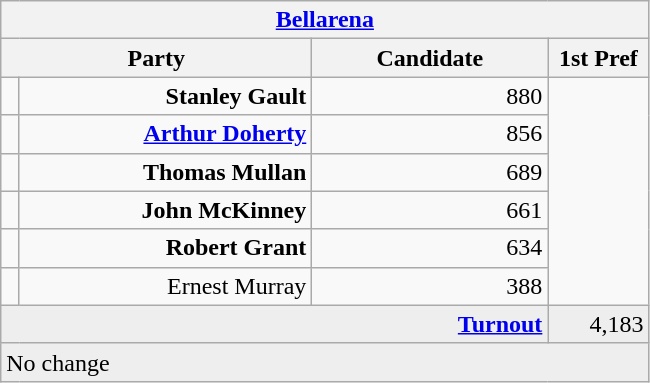<table class="wikitable">
<tr>
<th colspan="4" align="center"><a href='#'>Bellarena</a></th>
</tr>
<tr>
<th colspan="2" align="center" width=200>Party</th>
<th width=150>Candidate</th>
<th width=60>1st Pref</th>
</tr>
<tr>
<td></td>
<td align="right"><strong>Stanley Gault</strong></td>
<td align="right">880</td>
</tr>
<tr>
<td></td>
<td align="right"><strong><a href='#'>Arthur Doherty</a></strong></td>
<td align="right">856</td>
</tr>
<tr>
<td></td>
<td align="right"><strong>Thomas Mullan</strong></td>
<td align="right">689</td>
</tr>
<tr>
<td></td>
<td align="right"><strong>John McKinney</strong></td>
<td align="right">661</td>
</tr>
<tr>
<td></td>
<td align="right"><strong>Robert Grant</strong></td>
<td align="right">634</td>
</tr>
<tr>
<td></td>
<td align="right">Ernest Murray</td>
<td align="right">388</td>
</tr>
<tr bgcolor="EEEEEE">
<td colspan=3 align="right"><strong><a href='#'>Turnout</a></strong></td>
<td align="right">4,183</td>
</tr>
<tr bgcolor="EEEEEE">
<td colspan=4>No change</td>
</tr>
</table>
